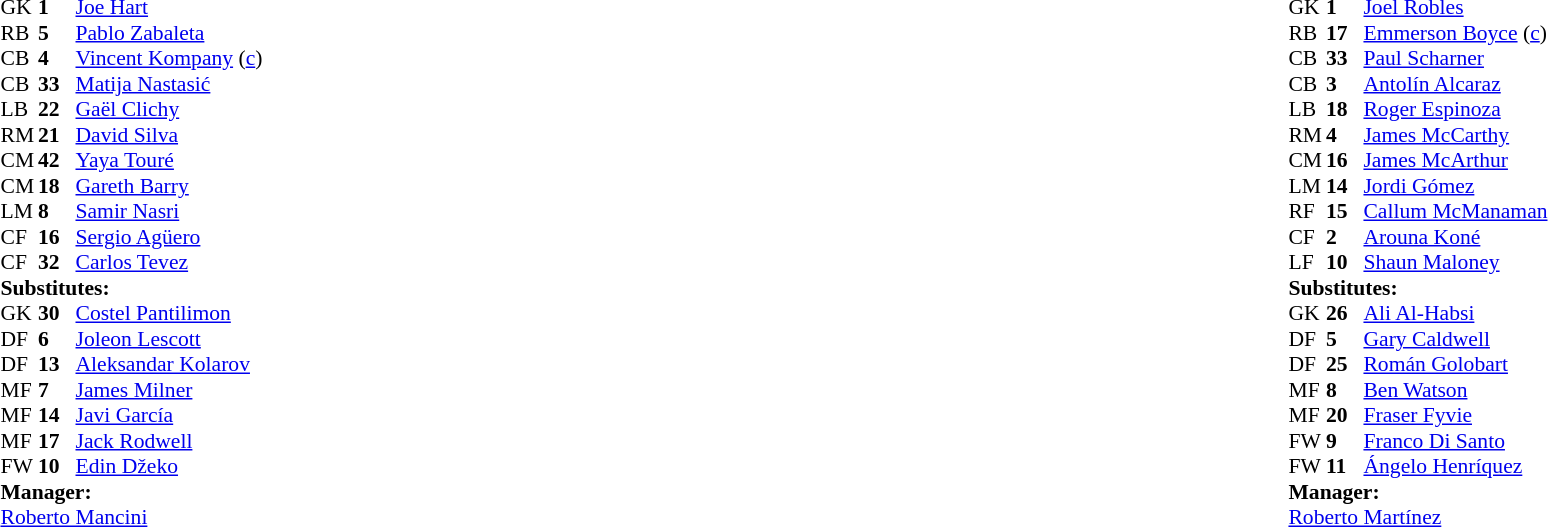<table width="100%">
<tr>
<td valign="top" width="40%"><br><table style="font-size: 90%" cellspacing="0" cellpadding="0">
<tr>
<th width="25"></th>
<th width="25"></th>
</tr>
<tr>
<td>GK</td>
<td><strong>1</strong></td>
<td> <a href='#'>Joe Hart</a></td>
</tr>
<tr>
<td>RB</td>
<td><strong>5</strong></td>
<td> <a href='#'>Pablo Zabaleta</a></td>
<td></td>
</tr>
<tr>
<td>CB</td>
<td><strong>4</strong></td>
<td> <a href='#'>Vincent Kompany</a> (<a href='#'>c</a>)</td>
</tr>
<tr>
<td>CB</td>
<td><strong>33</strong></td>
<td> <a href='#'>Matija Nastasić</a></td>
<td></td>
</tr>
<tr>
<td>LB</td>
<td><strong>22</strong></td>
<td> <a href='#'>Gaël Clichy</a></td>
</tr>
<tr>
<td>RM</td>
<td><strong>21</strong></td>
<td> <a href='#'>David Silva</a></td>
</tr>
<tr>
<td>CM</td>
<td><strong>42</strong></td>
<td> <a href='#'>Yaya Touré</a></td>
</tr>
<tr>
<td>CM</td>
<td><strong>18</strong></td>
<td> <a href='#'>Gareth Barry</a></td>
<td></td>
<td></td>
</tr>
<tr>
<td>LM</td>
<td><strong>8</strong></td>
<td> <a href='#'>Samir Nasri</a></td>
<td></td>
<td></td>
</tr>
<tr>
<td>CF</td>
<td><strong>16</strong></td>
<td> <a href='#'>Sergio Agüero</a></td>
</tr>
<tr>
<td>CF</td>
<td><strong>32</strong></td>
<td> <a href='#'>Carlos Tevez</a></td>
<td></td>
<td></td>
</tr>
<tr>
<td colspan=4><strong>Substitutes:</strong></td>
</tr>
<tr>
<td>GK</td>
<td><strong>30</strong></td>
<td> <a href='#'>Costel Pantilimon</a></td>
</tr>
<tr>
<td>DF</td>
<td><strong>6</strong></td>
<td> <a href='#'>Joleon Lescott</a></td>
</tr>
<tr>
<td>DF</td>
<td><strong>13</strong></td>
<td> <a href='#'>Aleksandar Kolarov</a></td>
</tr>
<tr>
<td>MF</td>
<td><strong>7</strong></td>
<td> <a href='#'>James Milner</a></td>
<td></td>
<td></td>
</tr>
<tr>
<td>MF</td>
<td><strong>14</strong></td>
<td> <a href='#'>Javi García</a></td>
</tr>
<tr>
<td>MF</td>
<td><strong>17</strong></td>
<td> <a href='#'>Jack Rodwell</a></td>
<td></td>
<td></td>
</tr>
<tr>
<td>FW</td>
<td><strong>10</strong></td>
<td> <a href='#'>Edin Džeko</a></td>
<td></td>
<td></td>
</tr>
<tr>
<td colspan=4><strong>Manager:</strong></td>
</tr>
<tr>
<td colspan="4"> <a href='#'>Roberto Mancini</a></td>
</tr>
</table>
</td>
<td valign="top"></td>
<td valign="top" width="50%"><br><table style="font-size: 90%" cellspacing="0" cellpadding="0" align=center>
<tr>
<th width="25"></th>
<th width="25"></th>
</tr>
<tr>
<td>GK</td>
<td><strong>1</strong></td>
<td> <a href='#'>Joel Robles</a></td>
<td></td>
</tr>
<tr>
<td>RB</td>
<td><strong>17</strong></td>
<td> <a href='#'>Emmerson Boyce</a> (<a href='#'>c</a>)</td>
</tr>
<tr>
<td>CB</td>
<td><strong>33</strong></td>
<td> <a href='#'>Paul Scharner</a></td>
</tr>
<tr>
<td>CB</td>
<td><strong>3</strong></td>
<td> <a href='#'>Antolín Alcaraz</a></td>
</tr>
<tr>
<td>LB</td>
<td><strong>18</strong></td>
<td> <a href='#'>Roger Espinoza</a></td>
</tr>
<tr>
<td>RM</td>
<td><strong>4</strong></td>
<td> <a href='#'>James McCarthy</a></td>
</tr>
<tr>
<td>CM</td>
<td><strong>16</strong></td>
<td> <a href='#'>James McArthur</a></td>
</tr>
<tr>
<td>LM</td>
<td><strong>14</strong></td>
<td> <a href='#'>Jordi Gómez</a></td>
<td></td>
<td></td>
</tr>
<tr>
<td>RF</td>
<td><strong>15</strong></td>
<td> <a href='#'>Callum McManaman</a></td>
</tr>
<tr>
<td>CF</td>
<td><strong>2</strong></td>
<td> <a href='#'>Arouna Koné</a></td>
</tr>
<tr>
<td>LF</td>
<td><strong>10</strong></td>
<td> <a href='#'>Shaun Maloney</a></td>
</tr>
<tr>
<td colspan=4><strong>Substitutes:</strong></td>
</tr>
<tr>
<td>GK</td>
<td><strong>26</strong></td>
<td> <a href='#'>Ali Al-Habsi</a></td>
</tr>
<tr>
<td>DF</td>
<td><strong>5</strong></td>
<td> <a href='#'>Gary Caldwell</a></td>
</tr>
<tr>
<td>DF</td>
<td><strong>25</strong></td>
<td> <a href='#'>Román Golobart</a></td>
</tr>
<tr>
<td>MF</td>
<td><strong>8</strong></td>
<td> <a href='#'>Ben Watson</a></td>
<td></td>
<td></td>
</tr>
<tr>
<td>MF</td>
<td><strong>20</strong></td>
<td> <a href='#'>Fraser Fyvie</a></td>
</tr>
<tr>
<td>FW</td>
<td><strong>9</strong></td>
<td> <a href='#'>Franco Di Santo</a></td>
</tr>
<tr>
<td>FW</td>
<td><strong>11</strong></td>
<td> <a href='#'>Ángelo Henríquez</a></td>
</tr>
<tr>
<td colspan=4><strong>Manager:</strong></td>
</tr>
<tr>
<td colspan="4"> <a href='#'>Roberto Martínez</a></td>
</tr>
</table>
</td>
</tr>
</table>
